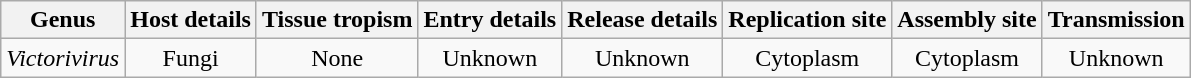<table class="wikitable sortable" style="text-align:center">
<tr>
<th>Genus</th>
<th>Host details</th>
<th>Tissue tropism</th>
<th>Entry details</th>
<th>Release details</th>
<th>Replication site</th>
<th>Assembly site</th>
<th>Transmission</th>
</tr>
<tr>
<td><em>Victorivirus</em></td>
<td>Fungi</td>
<td>None</td>
<td>Unknown</td>
<td>Unknown</td>
<td>Cytoplasm</td>
<td>Cytoplasm</td>
<td>Unknown</td>
</tr>
</table>
